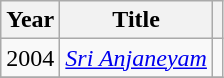<table class="wikitable sortable">
<tr>
<th scope="col">Year</th>
<th scope="col">Title</th>
<th scope="col" class="unsortable" ></th>
</tr>
<tr>
<td>2004</td>
<td><em><a href='#'>Sri Anjaneyam</a></em></td>
<td></td>
</tr>
<tr>
</tr>
</table>
